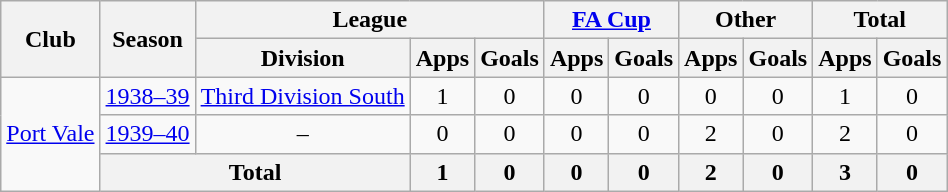<table class="wikitable" style="text-align:center">
<tr>
<th rowspan="2">Club</th>
<th rowspan="2">Season</th>
<th colspan="3">League</th>
<th colspan="2"><a href='#'>FA Cup</a></th>
<th colspan="2">Other</th>
<th colspan="2">Total</th>
</tr>
<tr>
<th>Division</th>
<th>Apps</th>
<th>Goals</th>
<th>Apps</th>
<th>Goals</th>
<th>Apps</th>
<th>Goals</th>
<th>Apps</th>
<th>Goals</th>
</tr>
<tr>
<td rowspan="3"><a href='#'>Port Vale</a></td>
<td><a href='#'>1938–39</a></td>
<td><a href='#'>Third Division South</a></td>
<td>1</td>
<td>0</td>
<td>0</td>
<td>0</td>
<td>0</td>
<td>0</td>
<td>1</td>
<td>0</td>
</tr>
<tr>
<td><a href='#'>1939–40</a></td>
<td>–</td>
<td>0</td>
<td>0</td>
<td>0</td>
<td>0</td>
<td>2</td>
<td>0</td>
<td>2</td>
<td>0</td>
</tr>
<tr>
<th colspan="2">Total</th>
<th>1</th>
<th>0</th>
<th>0</th>
<th>0</th>
<th>2</th>
<th>0</th>
<th>3</th>
<th>0</th>
</tr>
</table>
